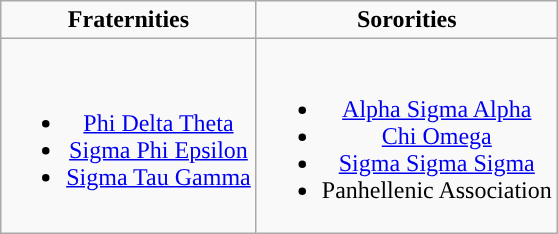<table class="wikitable" style="margin:1em auto; text-align:center">
<tr>
<td><strong>Fraternities</strong></td>
<td><strong>Sororities</strong></td>
</tr>
<tr>
<td><br><ul><li><a href='#'>Phi Delta Theta</a></li><li><a href='#'>Sigma Phi Epsilon</a></li><li><a href='#'>Sigma Tau Gamma</a></li></ul></td>
<td><br><ul><li><a href='#'>Alpha Sigma Alpha</a></li><li><a href='#'>Chi Omega</a></li><li><a href='#'>Sigma Sigma Sigma</a></li><li>Panhellenic Association</li></ul></td>
</tr>
</table>
